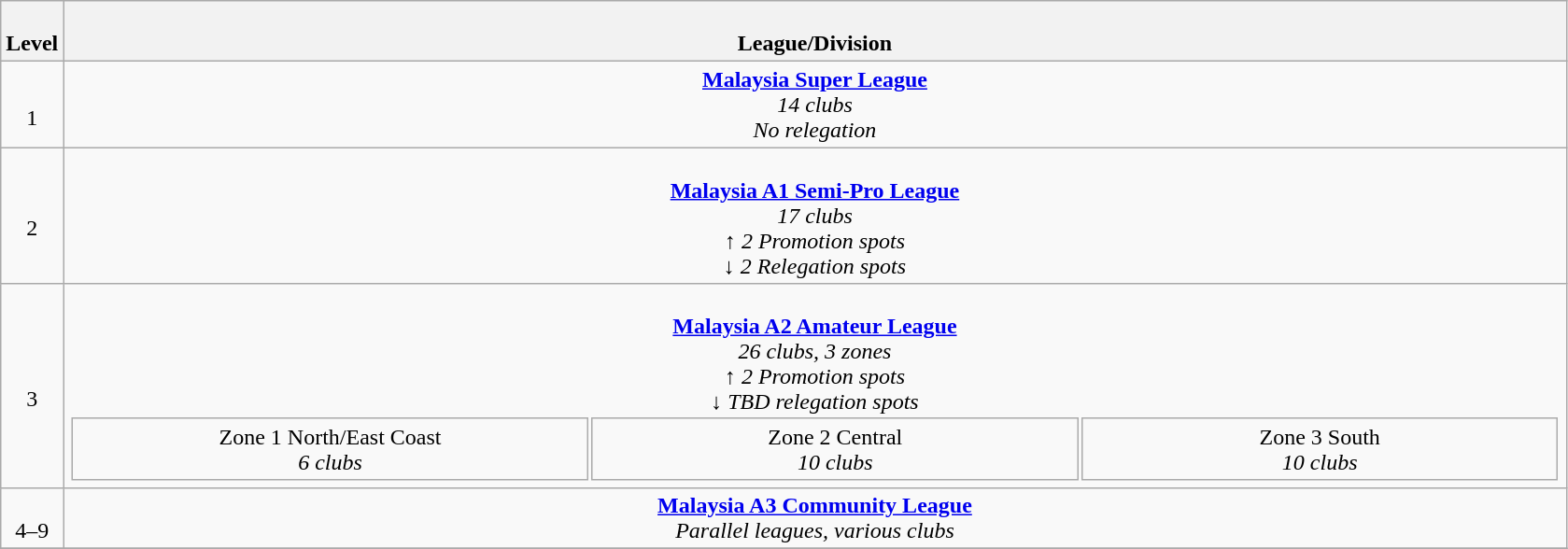<table class="wikitable" style="text-align: center;">
<tr>
<th colspan="1" width="4%"><br>Level</th>
<th colspan="18" width="96%"><br>League/Division</th>
</tr>
<tr>
<td colspan="1" width="4%"><br>1</td>
<td colspan="18" width="96%"><strong><a href='#'>Malaysia Super League</a></strong> <br> <em>14 clubs</em> <br> <em>No relegation</em></td>
</tr>
<tr>
<td colspan="1" width="4%"><br>2</td>
<td colspan="18" width="96%"><br><strong><a href='#'>Malaysia A1 Semi-Pro League</a></strong> <br> <em>17 clubs</em>  <br> ↑ <em>2 Promotion spots</em> <br> ↓ <em>2 Relegation spots</em></td>
</tr>
<tr>
<td colspan="1" width="4%"><br>3</td>
<td colspan="18" width="96%"><br><strong><a href='#'>Malaysia A2 Amateur League</a></strong> <br> <em>26 clubs, 3 zones</em> <br> ↑ <em>2 Promotion spots</em> <br> ↓ <em>TBD relegation spots</em><table border=0 width="100%" >
<tr>
<td colspan="2" width="4.6%" align="center">Zone 1 North/East Coast<br><em>6 clubs</em></td>
<td colspan="2" width="4.6%" align="center">Zone 2 Central<br><em>10 clubs</em></td>
<td colspan="2" width="4.6%" align="center">Zone 3 South<br><em>10 clubs</em></td>
</tr>
</table>
</td>
</tr>
<tr>
<td colspan="1" width="4%"><br>4–9</td>
<td colspan="18" width="96%"><strong><a href='#'>Malaysia A3 Community League</a></strong><br><em>Parallel leagues, various clubs</em></td>
</tr>
<tr>
</tr>
</table>
